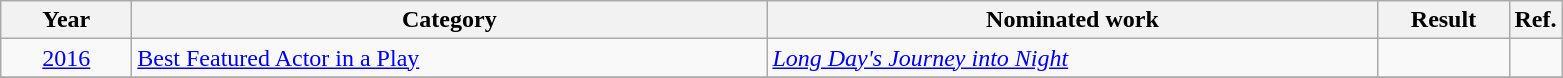<table class=wikitable>
<tr>
<th scope="col" style="width:5em;">Year</th>
<th scope="col" style="width:26em;">Category</th>
<th scope="col" style="width:25em;">Nominated work</th>
<th scope="col" style="width:5em;">Result</th>
<th>Ref.</th>
</tr>
<tr>
<td style="text-align:center;"><a href='#'>2016</a></td>
<td><a href='#'>Best Featured Actor in a Play</a></td>
<td><em><a href='#'>Long Day's Journey into Night</a></em></td>
<td></td>
<td></td>
</tr>
<tr>
</tr>
</table>
